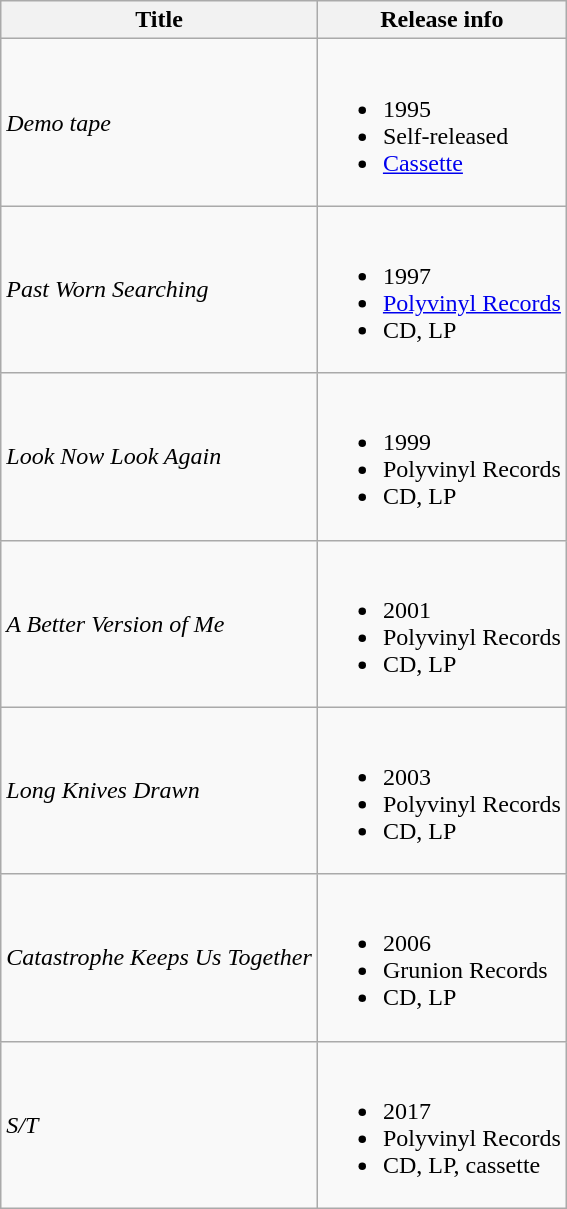<table class="wikitable">
<tr>
<th>Title</th>
<th>Release info</th>
</tr>
<tr>
<td><em>Demo tape</em></td>
<td><br><ul><li>1995</li><li>Self-released</li><li><a href='#'>Cassette</a></li></ul></td>
</tr>
<tr>
<td><em>Past Worn Searching</em></td>
<td><br><ul><li>1997</li><li><a href='#'>Polyvinyl Records</a></li><li>CD, LP</li></ul></td>
</tr>
<tr>
<td><em>Look Now Look Again</em></td>
<td><br><ul><li>1999</li><li>Polyvinyl Records</li><li>CD, LP</li></ul></td>
</tr>
<tr>
<td><em>A Better Version of Me</em></td>
<td><br><ul><li>2001</li><li>Polyvinyl Records</li><li>CD, LP</li></ul></td>
</tr>
<tr>
<td><em>Long Knives Drawn</em></td>
<td><br><ul><li>2003</li><li>Polyvinyl Records</li><li>CD, LP</li></ul></td>
</tr>
<tr>
<td><em>Catastrophe Keeps Us Together</em></td>
<td><br><ul><li>2006</li><li>Grunion Records</li><li>CD, LP</li></ul></td>
</tr>
<tr>
<td><em>S/T</em></td>
<td><br><ul><li>2017</li><li>Polyvinyl Records</li><li>CD, LP, cassette</li></ul></td>
</tr>
</table>
